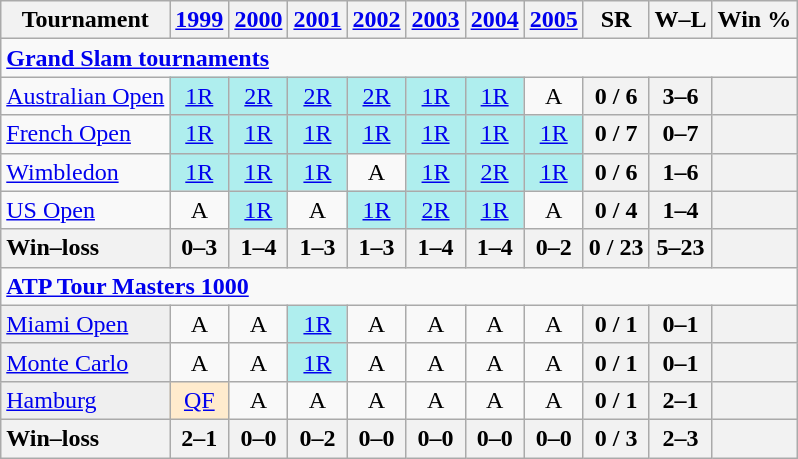<table class=wikitable style=text-align:center>
<tr>
<th>Tournament</th>
<th><a href='#'>1999</a></th>
<th><a href='#'>2000</a></th>
<th><a href='#'>2001</a></th>
<th><a href='#'>2002</a></th>
<th><a href='#'>2003</a></th>
<th><a href='#'>2004</a></th>
<th><a href='#'>2005</a></th>
<th>SR</th>
<th>W–L</th>
<th>Win %</th>
</tr>
<tr>
<td colspan=25 style=text-align:left><a href='#'><strong>Grand Slam tournaments</strong></a></td>
</tr>
<tr>
<td align=left><a href='#'>Australian Open</a></td>
<td bgcolor=afeeee><a href='#'>1R</a></td>
<td bgcolor=afeeee><a href='#'>2R</a></td>
<td bgcolor=afeeee><a href='#'>2R</a></td>
<td bgcolor=afeeee><a href='#'>2R</a></td>
<td bgcolor=afeeee><a href='#'>1R</a></td>
<td bgcolor=afeeee><a href='#'>1R</a></td>
<td>A</td>
<th>0 / 6</th>
<th>3–6</th>
<th></th>
</tr>
<tr>
<td align=left><a href='#'>French Open</a></td>
<td bgcolor=afeeee><a href='#'>1R</a></td>
<td bgcolor=afeeee><a href='#'>1R</a></td>
<td bgcolor=afeeee><a href='#'>1R</a></td>
<td bgcolor=afeeee><a href='#'>1R</a></td>
<td bgcolor=afeeee><a href='#'>1R</a></td>
<td bgcolor=afeeee><a href='#'>1R</a></td>
<td bgcolor=afeeee><a href='#'>1R</a></td>
<th>0 / 7</th>
<th>0–7</th>
<th></th>
</tr>
<tr>
<td align=left><a href='#'>Wimbledon</a></td>
<td bgcolor=afeeee><a href='#'>1R</a></td>
<td bgcolor=afeeee><a href='#'>1R</a></td>
<td bgcolor=afeeee><a href='#'>1R</a></td>
<td>A</td>
<td bgcolor=afeeee><a href='#'>1R</a></td>
<td bgcolor=afeeee><a href='#'>2R</a></td>
<td bgcolor=afeeee><a href='#'>1R</a></td>
<th>0 / 6</th>
<th>1–6</th>
<th></th>
</tr>
<tr>
<td align=left><a href='#'>US Open</a></td>
<td>A</td>
<td bgcolor=afeeee><a href='#'>1R</a></td>
<td>A</td>
<td bgcolor=afeeee><a href='#'>1R</a></td>
<td bgcolor=afeeee><a href='#'>2R</a></td>
<td bgcolor=afeeee><a href='#'>1R</a></td>
<td>A</td>
<th>0 / 4</th>
<th>1–4</th>
<th></th>
</tr>
<tr>
<th style=text-align:left>Win–loss</th>
<th>0–3</th>
<th>1–4</th>
<th>1–3</th>
<th>1–3</th>
<th>1–4</th>
<th>1–4</th>
<th>0–2</th>
<th>0 / 23</th>
<th>5–23</th>
<th></th>
</tr>
<tr>
<td colspan=25 style=text-align:left><strong><a href='#'>ATP Tour Masters 1000</a></strong></td>
</tr>
<tr>
<td bgcolor=efefef align=left><a href='#'>Miami Open</a></td>
<td>A</td>
<td>A</td>
<td bgcolor=afeeee><a href='#'>1R</a></td>
<td>A</td>
<td>A</td>
<td>A</td>
<td>A</td>
<th>0 / 1</th>
<th>0–1</th>
<th></th>
</tr>
<tr>
<td bgcolor=efefef align=left><a href='#'>Monte Carlo</a></td>
<td>A</td>
<td>A</td>
<td bgcolor=afeeee><a href='#'>1R</a></td>
<td>A</td>
<td>A</td>
<td>A</td>
<td>A</td>
<th>0 / 1</th>
<th>0–1</th>
<th></th>
</tr>
<tr>
<td bgcolor=efefef align=left><a href='#'>Hamburg</a></td>
<td bgcolor=ffebcd><a href='#'>QF</a></td>
<td>A</td>
<td>A</td>
<td>A</td>
<td>A</td>
<td>A</td>
<td>A</td>
<th>0 / 1</th>
<th>2–1</th>
<th></th>
</tr>
<tr>
<th style=text-align:left>Win–loss</th>
<th>2–1</th>
<th>0–0</th>
<th>0–2</th>
<th>0–0</th>
<th>0–0</th>
<th>0–0</th>
<th>0–0</th>
<th>0 / 3</th>
<th>2–3</th>
<th></th>
</tr>
</table>
